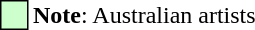<table>
<tr>
<td style="width: 15px; height: 15px; color: black; background: #ccffcc; border: 1px solid #000000;"></td>
<td><strong>Note</strong>: Australian artists</td>
</tr>
</table>
